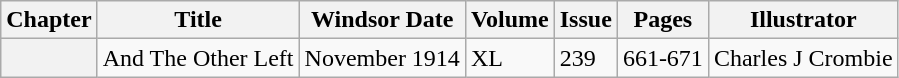<table class="wikitable plainrowheaders sortable" style="margin-right: 0;">
<tr>
<th scope="col">Chapter</th>
<th scope="col">Title</th>
<th scope="col">Windsor Date</th>
<th scope="col">Volume</th>
<th scope="col">Issue</th>
<th scope="col">Pages</th>
<th scope="col">Illustrator</th>
</tr>
<tr>
<th scope="row"></th>
<td>And The Other Left</td>
<td>November 1914</td>
<td>XL</td>
<td>239</td>
<td>661-671</td>
<td>Charles J Crombie</td>
</tr>
</table>
